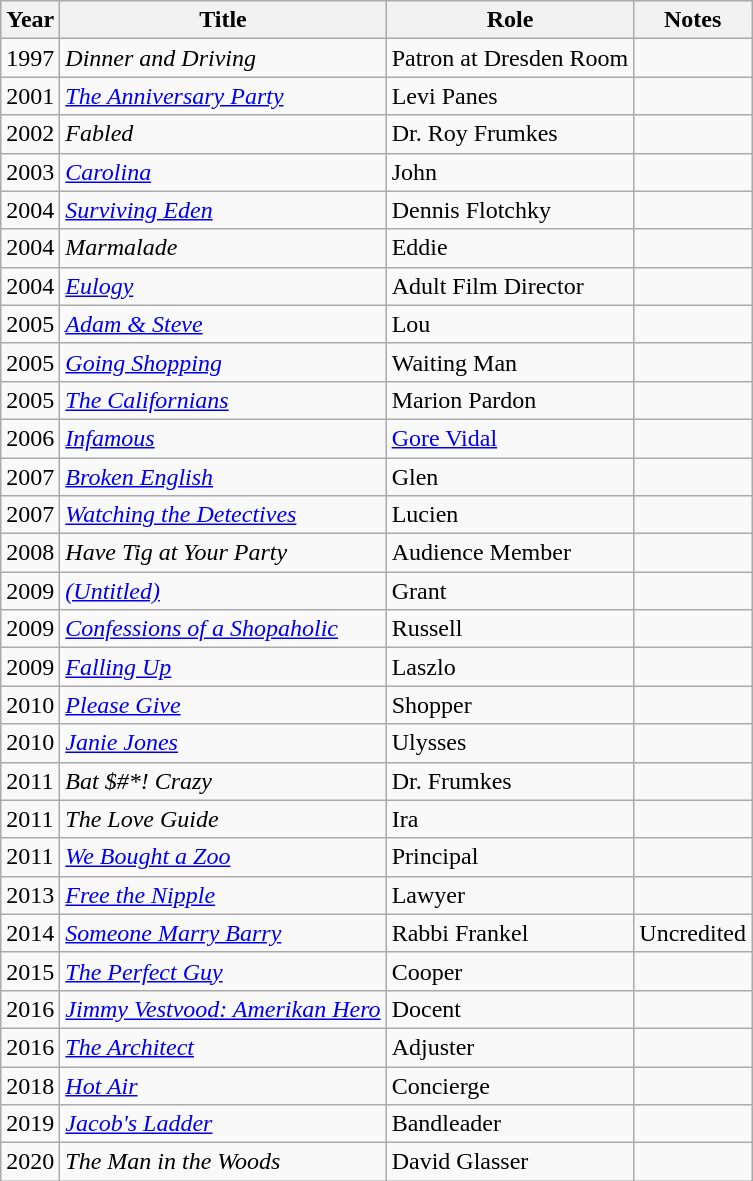<table class="wikitable sortable">
<tr>
<th>Year</th>
<th>Title</th>
<th>Role</th>
<th>Notes</th>
</tr>
<tr>
<td>1997</td>
<td><em>Dinner and Driving</em></td>
<td>Patron at Dresden Room</td>
<td></td>
</tr>
<tr>
<td>2001</td>
<td><em><a href='#'>The Anniversary Party</a></em></td>
<td>Levi Panes</td>
<td></td>
</tr>
<tr>
<td>2002</td>
<td><em>Fabled</em></td>
<td>Dr. Roy Frumkes</td>
<td></td>
</tr>
<tr>
<td>2003</td>
<td><a href='#'><em>Carolina</em></a></td>
<td>John</td>
<td></td>
</tr>
<tr>
<td>2004</td>
<td><em><a href='#'>Surviving Eden</a></em></td>
<td>Dennis Flotchky</td>
<td></td>
</tr>
<tr>
<td>2004</td>
<td><em>Marmalade</em></td>
<td>Eddie</td>
<td></td>
</tr>
<tr>
<td>2004</td>
<td><a href='#'><em>Eulogy</em></a></td>
<td>Adult Film Director</td>
<td></td>
</tr>
<tr>
<td>2005</td>
<td><em><a href='#'>Adam & Steve</a></em></td>
<td>Lou</td>
<td></td>
</tr>
<tr>
<td>2005</td>
<td><em><a href='#'>Going Shopping</a></em></td>
<td>Waiting Man</td>
<td></td>
</tr>
<tr>
<td>2005</td>
<td><a href='#'><em>The Californians</em></a></td>
<td>Marion Pardon</td>
<td></td>
</tr>
<tr>
<td>2006</td>
<td><a href='#'><em>Infamous</em></a></td>
<td><a href='#'>Gore Vidal</a></td>
<td></td>
</tr>
<tr>
<td>2007</td>
<td><a href='#'><em>Broken English</em></a></td>
<td>Glen</td>
<td></td>
</tr>
<tr>
<td>2007</td>
<td><a href='#'><em>Watching the Detectives</em></a></td>
<td>Lucien</td>
<td></td>
</tr>
<tr>
<td>2008</td>
<td><em>Have Tig at Your Party</em></td>
<td>Audience Member</td>
<td></td>
</tr>
<tr>
<td>2009</td>
<td><a href='#'><em>(Untitled)</em></a></td>
<td>Grant</td>
<td></td>
</tr>
<tr>
<td>2009</td>
<td><a href='#'><em>Confessions of a Shopaholic</em></a></td>
<td>Russell</td>
<td></td>
</tr>
<tr>
<td>2009</td>
<td><a href='#'><em>Falling Up</em></a></td>
<td>Laszlo</td>
<td></td>
</tr>
<tr>
<td>2010</td>
<td><em><a href='#'>Please Give</a></em></td>
<td>Shopper</td>
<td></td>
</tr>
<tr>
<td>2010</td>
<td><a href='#'><em>Janie Jones</em></a></td>
<td>Ulysses</td>
<td></td>
</tr>
<tr>
<td>2011</td>
<td><em>Bat $#*! Crazy</em></td>
<td>Dr. Frumkes</td>
<td></td>
</tr>
<tr>
<td>2011</td>
<td><em>The Love Guide</em></td>
<td>Ira</td>
<td></td>
</tr>
<tr>
<td>2011</td>
<td><em><a href='#'>We Bought a Zoo</a></em></td>
<td>Principal</td>
<td></td>
</tr>
<tr>
<td>2013</td>
<td><a href='#'><em>Free the Nipple</em></a></td>
<td>Lawyer</td>
<td></td>
</tr>
<tr>
<td>2014</td>
<td><em><a href='#'>Someone Marry Barry</a></em></td>
<td>Rabbi Frankel</td>
<td>Uncredited</td>
</tr>
<tr>
<td>2015</td>
<td><a href='#'><em>The Perfect Guy</em></a></td>
<td>Cooper</td>
<td></td>
</tr>
<tr>
<td>2016</td>
<td><em><a href='#'>Jimmy Vestvood: Amerikan Hero</a></em></td>
<td>Docent</td>
<td></td>
</tr>
<tr>
<td>2016</td>
<td><em><a href='#'>The Architect</a></em></td>
<td>Adjuster</td>
<td></td>
</tr>
<tr>
<td>2018</td>
<td><a href='#'><em>Hot Air</em></a></td>
<td>Concierge</td>
<td></td>
</tr>
<tr>
<td>2019</td>
<td><a href='#'><em>Jacob's Ladder</em></a></td>
<td>Bandleader</td>
<td></td>
</tr>
<tr>
<td>2020</td>
<td><em>The Man in the Woods</em></td>
<td>David Glasser</td>
<td></td>
</tr>
</table>
